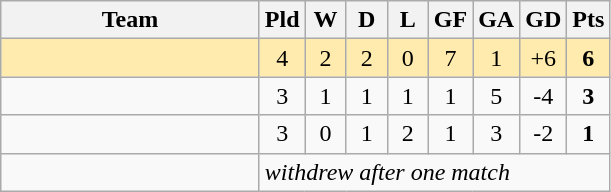<table class="wikitable" style="text-align:center">
<tr>
<th width=165>Team</th>
<th width=20>Pld</th>
<th width=20>W</th>
<th width=20>D</th>
<th width=20>L</th>
<th width=20>GF</th>
<th width=20>GA</th>
<th width=20>GD</th>
<th width=20>Pts</th>
</tr>
<tr bgcolor="#ffebad">
<td align="left"></td>
<td>4</td>
<td>2</td>
<td>2</td>
<td>0</td>
<td>7</td>
<td>1</td>
<td>+6</td>
<td><strong>6</strong></td>
</tr>
<tr>
<td align="left"></td>
<td>3</td>
<td>1</td>
<td>1</td>
<td>1</td>
<td>1</td>
<td>5</td>
<td>-4</td>
<td><strong>3</strong></td>
</tr>
<tr>
<td align="left"></td>
<td>3</td>
<td>0</td>
<td>1</td>
<td>2</td>
<td>1</td>
<td>3</td>
<td>-2</td>
<td><strong>1</strong></td>
</tr>
<tr>
<td align="left"></td>
<td align="left" colspan="8"><em>withdrew after one match</em></td>
</tr>
</table>
